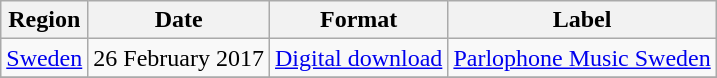<table class=wikitable>
<tr>
<th>Region</th>
<th>Date</th>
<th>Format</th>
<th>Label</th>
</tr>
<tr>
<td><a href='#'>Sweden</a></td>
<td>26 February 2017</td>
<td><a href='#'>Digital download</a></td>
<td><a href='#'>Parlophone Music Sweden</a></td>
</tr>
<tr>
</tr>
</table>
